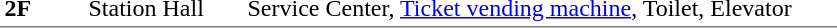<table table border=0 cellspacing=0 cellpadding=3>
<tr>
<td style="border-bottom:solid 1px gray;" width=50 rowspan=10 valign=top><strong>2F</strong></td>
<td style="border-top:solid 0px gray;border-bottom:solid 1px gray;" width=100 valign=top>Station Hall</td>
<td style="border-top:solid 0px gray;border-bottom:solid 1px gray;" width=390 valign=top>Service Center, <a href='#'>Ticket vending machine</a>, Toilet, Elevator</td>
</tr>
</table>
